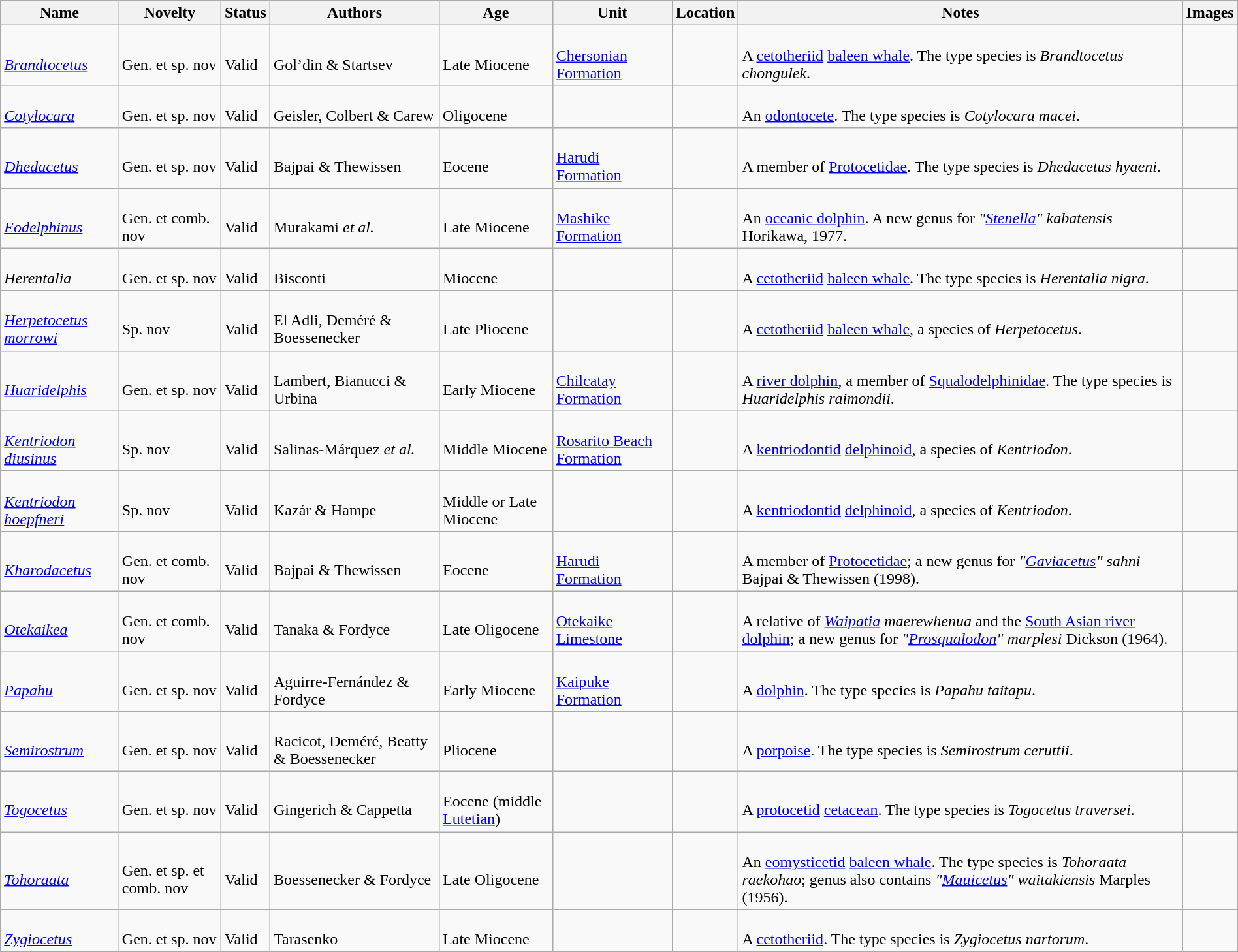<table class="wikitable sortable" align="center" width="100%">
<tr>
<th>Name</th>
<th>Novelty</th>
<th>Status</th>
<th>Authors</th>
<th>Age</th>
<th>Unit</th>
<th>Location</th>
<th>Notes</th>
<th>Images</th>
</tr>
<tr>
<td><br><em><a href='#'>Brandtocetus</a></em></td>
<td><br>Gen. et sp. nov</td>
<td><br>Valid</td>
<td><br>Gol’din & Startsev</td>
<td><br>Late Miocene</td>
<td><br><a href='#'>Chersonian Formation</a></td>
<td><br></td>
<td><br>A <a href='#'>cetotheriid</a> <a href='#'>baleen whale</a>. The type species is <em>Brandtocetus chongulek</em>.</td>
<td></td>
</tr>
<tr>
<td><br><em><a href='#'>Cotylocara</a></em></td>
<td><br>Gen. et sp. nov</td>
<td><br>Valid</td>
<td><br>Geisler, Colbert & Carew</td>
<td><br>Oligocene</td>
<td></td>
<td><br></td>
<td><br>An <a href='#'>odontocete</a>. The type species is <em>Cotylocara macei</em>.</td>
<td></td>
</tr>
<tr>
<td><br><em><a href='#'>Dhedacetus</a></em></td>
<td><br>Gen. et sp. nov</td>
<td><br>Valid</td>
<td><br>Bajpai & Thewissen</td>
<td><br>Eocene</td>
<td><br><a href='#'>Harudi Formation</a></td>
<td><br></td>
<td><br>A member of <a href='#'>Protocetidae</a>. The type species is <em>Dhedacetus hyaeni</em>.</td>
<td></td>
</tr>
<tr>
<td><br><em><a href='#'>Eodelphinus</a></em></td>
<td><br>Gen. et comb. nov</td>
<td><br>Valid</td>
<td><br>Murakami <em>et al.</em></td>
<td><br>Late Miocene</td>
<td><br><a href='#'>Mashike Formation</a></td>
<td><br></td>
<td><br>An <a href='#'>oceanic dolphin</a>. A new genus for <em>"<a href='#'>Stenella</a>" kabatensis</em> Horikawa, 1977.</td>
<td></td>
</tr>
<tr>
<td><br><em>Herentalia</em></td>
<td><br>Gen. et sp. nov</td>
<td><br>Valid</td>
<td><br>Bisconti</td>
<td><br>Miocene</td>
<td></td>
<td><br></td>
<td><br>A <a href='#'>cetotheriid</a> <a href='#'>baleen whale</a>. The type species is <em>Herentalia nigra</em>.</td>
<td></td>
</tr>
<tr>
<td><br><em><a href='#'>Herpetocetus morrowi</a></em></td>
<td><br>Sp. nov</td>
<td><br>Valid</td>
<td><br>El Adli, Deméré & Boessenecker</td>
<td><br>Late Pliocene</td>
<td></td>
<td><br></td>
<td><br>A <a href='#'>cetotheriid</a> <a href='#'>baleen whale</a>, a species of <em>Herpetocetus</em>.</td>
<td></td>
</tr>
<tr>
<td><br><em><a href='#'>Huaridelphis</a></em></td>
<td><br>Gen. et sp. nov</td>
<td><br>Valid</td>
<td><br>Lambert, Bianucci & Urbina</td>
<td><br>Early Miocene</td>
<td><br><a href='#'>Chilcatay Formation</a></td>
<td><br></td>
<td><br>A <a href='#'>river dolphin</a>, a member of <a href='#'>Squalodelphinidae</a>. The type species is <em>Huaridelphis raimondii</em>.</td>
<td></td>
</tr>
<tr>
<td><br><em><a href='#'>Kentriodon diusinus</a></em></td>
<td><br>Sp. nov</td>
<td><br>Valid</td>
<td><br>Salinas-Márquez <em>et al.</em></td>
<td><br>Middle Miocene</td>
<td><br><a href='#'>Rosarito Beach Formation</a></td>
<td><br></td>
<td><br>A <a href='#'>kentriodontid</a> <a href='#'>delphinoid</a>, a species of <em>Kentriodon</em>.</td>
<td></td>
</tr>
<tr>
<td><br><em><a href='#'>Kentriodon hoepfneri</a></em></td>
<td><br>Sp. nov</td>
<td><br>Valid</td>
<td><br>Kazár & Hampe</td>
<td><br>Middle or Late Miocene</td>
<td></td>
<td><br></td>
<td><br>A <a href='#'>kentriodontid</a> <a href='#'>delphinoid</a>, a species of <em>Kentriodon</em>.</td>
<td></td>
</tr>
<tr>
<td><br><em><a href='#'>Kharodacetus</a></em></td>
<td><br>Gen. et comb. nov</td>
<td><br>Valid</td>
<td><br>Bajpai & Thewissen</td>
<td><br>Eocene</td>
<td><br><a href='#'>Harudi Formation</a></td>
<td><br></td>
<td><br>A member of <a href='#'>Protocetidae</a>; a new genus for <em>"<a href='#'>Gaviacetus</a>" sahni</em> Bajpai & Thewissen (1998).</td>
<td></td>
</tr>
<tr>
<td><br><em><a href='#'>Otekaikea</a></em></td>
<td><br>Gen. et comb. nov</td>
<td><br>Valid</td>
<td><br>Tanaka & Fordyce</td>
<td><br>Late Oligocene</td>
<td><br><a href='#'>Otekaike Limestone</a></td>
<td><br></td>
<td><br>A relative of <em><a href='#'>Waipatia</a> maerewhenua</em> and the <a href='#'>South Asian river dolphin</a>; a new genus for <em>"<a href='#'>Prosqualodon</a>" marplesi</em> Dickson (1964).</td>
<td></td>
</tr>
<tr>
<td><br><em><a href='#'>Papahu</a></em></td>
<td><br>Gen. et sp. nov</td>
<td><br>Valid</td>
<td><br>Aguirre-Fernández & Fordyce</td>
<td><br>Early Miocene</td>
<td><br><a href='#'>Kaipuke Formation</a></td>
<td><br></td>
<td><br>A <a href='#'>dolphin</a>. The type species is <em>Papahu taitapu</em>.</td>
<td></td>
</tr>
<tr>
<td><br><em><a href='#'>Semirostrum</a></em></td>
<td><br>Gen. et sp. nov</td>
<td><br>Valid</td>
<td><br>Racicot, Deméré, Beatty & Boessenecker</td>
<td><br>Pliocene</td>
<td></td>
<td><br></td>
<td><br>A <a href='#'>porpoise</a>. The type species is <em>Semirostrum ceruttii</em>.</td>
<td><br></td>
</tr>
<tr>
<td><br><em><a href='#'>Togocetus</a></em></td>
<td><br>Gen. et sp. nov</td>
<td><br>Valid</td>
<td><br>Gingerich & Cappetta</td>
<td><br>Eocene (middle <a href='#'>Lutetian</a>)</td>
<td></td>
<td><br></td>
<td><br>A <a href='#'>protocetid</a> <a href='#'>cetacean</a>. The type species is <em>Togocetus traversei</em>.</td>
<td></td>
</tr>
<tr>
<td><br><em><a href='#'>Tohoraata</a></em></td>
<td><br>Gen. et sp. et comb. nov</td>
<td><br>Valid</td>
<td><br>Boessenecker & Fordyce</td>
<td><br>Late Oligocene</td>
<td></td>
<td><br></td>
<td><br>An <a href='#'>eomysticetid</a> <a href='#'>baleen whale</a>. The type species is <em>Tohoraata raekohao</em>; genus also contains <em>"<a href='#'>Mauicetus</a>" waitakiensis</em> Marples (1956).</td>
<td></td>
</tr>
<tr>
<td><br><em><a href='#'>Zygiocetus</a></em></td>
<td><br>Gen. et sp. nov</td>
<td><br>Valid</td>
<td><br>Tarasenko</td>
<td><br>Late Miocene</td>
<td></td>
<td><br></td>
<td><br>A <a href='#'>cetotheriid</a>. The type species is <em>Zygiocetus nartorum</em>.</td>
<td></td>
</tr>
<tr>
</tr>
</table>
